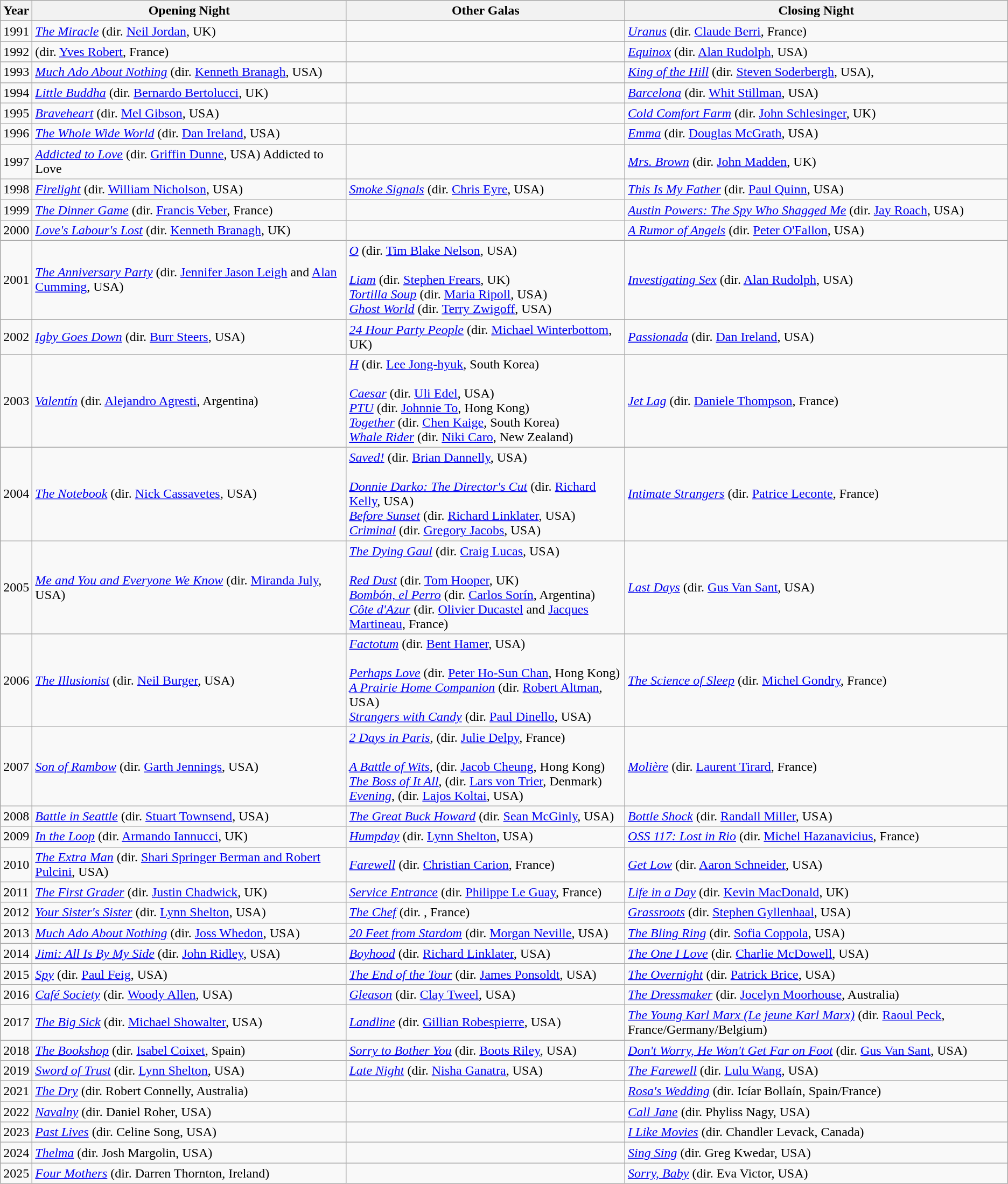<table class="wikitable">
<tr>
<th>Year</th>
<th>Opening Night</th>
<th>Other Galas</th>
<th>Closing Night</th>
</tr>
<tr>
<td>1991</td>
<td><em><a href='#'>The Miracle</a></em> (dir. <a href='#'>Neil Jordan</a>, UK)</td>
<td></td>
<td><em><a href='#'>Uranus</a></em> (dir. <a href='#'>Claude Berri</a>, France)</td>
</tr>
<tr>
<td>1992</td>
<td><em></em> (dir. <a href='#'>Yves Robert</a>, France)</td>
<td></td>
<td><em><a href='#'>Equinox</a></em> (dir. <a href='#'>Alan Rudolph</a>, USA)</td>
</tr>
<tr>
<td>1993</td>
<td><em><a href='#'>Much Ado About Nothing</a></em> (dir. <a href='#'>Kenneth Branagh</a>, USA)</td>
<td></td>
<td><em><a href='#'>King of the Hill</a></em> (dir. <a href='#'>Steven Soderbergh</a>, USA),</td>
</tr>
<tr>
<td>1994</td>
<td><em><a href='#'>Little Buddha</a></em> (dir. <a href='#'>Bernardo Bertolucci</a>, UK)</td>
<td></td>
<td><em><a href='#'>Barcelona</a></em> (dir. <a href='#'>Whit Stillman</a>, USA)</td>
</tr>
<tr>
<td>1995</td>
<td><em><a href='#'>Braveheart</a></em> (dir. <a href='#'>Mel Gibson</a>, USA)</td>
<td></td>
<td><em><a href='#'>Cold Comfort Farm</a></em> (dir. <a href='#'>John Schlesinger</a>, UK)</td>
</tr>
<tr>
<td>1996</td>
<td><em><a href='#'>The Whole Wide World</a></em> (dir. <a href='#'>Dan Ireland</a>, USA)</td>
<td></td>
<td><em><a href='#'>Emma</a></em> (dir. <a href='#'>Douglas McGrath</a>, USA)</td>
</tr>
<tr>
<td>1997</td>
<td><em><a href='#'>Addicted to Love</a></em> (dir. <a href='#'>Griffin Dunne</a>, USA) Addicted to Love</td>
<td></td>
<td><em><a href='#'>Mrs. Brown</a></em> (dir. <a href='#'>John Madden</a>, UK)</td>
</tr>
<tr>
<td>1998</td>
<td><em><a href='#'>Firelight</a></em> (dir. <a href='#'>William Nicholson</a>, USA)</td>
<td><em><a href='#'>Smoke Signals</a></em> (dir. <a href='#'>Chris Eyre</a>, USA)</td>
<td><em><a href='#'>This Is My Father</a></em> (dir. <a href='#'>Paul Quinn</a>, USA)</td>
</tr>
<tr>
<td>1999</td>
<td><em><a href='#'>The Dinner Game</a></em> (dir. <a href='#'>Francis Veber</a>, France)</td>
<td></td>
<td><em><a href='#'>Austin Powers: The Spy Who Shagged Me</a></em> (dir. <a href='#'>Jay Roach</a>, USA)</td>
</tr>
<tr>
<td>2000</td>
<td><em><a href='#'>Love's Labour's Lost</a></em> (dir. <a href='#'>Kenneth Branagh</a>, UK)</td>
<td></td>
<td><em><a href='#'>A Rumor of Angels</a></em> (dir. <a href='#'>Peter O'Fallon</a>, USA)</td>
</tr>
<tr>
<td>2001</td>
<td><em><a href='#'>The Anniversary Party</a></em> (dir. <a href='#'>Jennifer Jason Leigh</a> and <a href='#'>Alan Cumming</a>, USA)</td>
<td><em><a href='#'>O</a></em> (dir. <a href='#'>Tim Blake Nelson</a>, USA)<br><br><em><a href='#'>Liam</a></em> (dir. <a href='#'>Stephen Frears</a>, UK)<br>
<em><a href='#'>Tortilla Soup</a></em> (dir. <a href='#'>Maria Ripoll</a>, USA)<br>
<em><a href='#'>Ghost World</a></em> (dir. <a href='#'>Terry Zwigoff</a>, USA)</td>
<td><em><a href='#'>Investigating Sex</a></em> (dir. <a href='#'>Alan Rudolph</a>, USA)</td>
</tr>
<tr>
<td>2002</td>
<td><em><a href='#'>Igby Goes Down</a></em> (dir. <a href='#'>Burr Steers</a>, USA)</td>
<td><em><a href='#'>24 Hour Party People</a></em> (dir. <a href='#'>Michael Winterbottom</a>, UK)</td>
<td><em><a href='#'>Passionada</a></em> (dir. <a href='#'>Dan Ireland</a>, USA)</td>
</tr>
<tr>
<td>2003</td>
<td><em><a href='#'>Valentín</a></em> (dir. <a href='#'>Alejandro Agresti</a>, Argentina)</td>
<td><em><a href='#'>H</a></em> (dir. <a href='#'>Lee Jong-hyuk</a>, South Korea)<br><br><em><a href='#'>Caesar</a></em> (dir. <a href='#'>Uli Edel</a>, USA)<br>
<em><a href='#'>PTU</a></em> (dir. <a href='#'>Johnnie To</a>, Hong Kong)<br>
<em><a href='#'>Together</a></em> (dir. <a href='#'>Chen Kaige</a>, South Korea)<br>
<em><a href='#'>Whale Rider</a></em> (dir. <a href='#'>Niki Caro</a>, New Zealand)</td>
<td><em><a href='#'>Jet Lag</a></em> (dir. <a href='#'>Daniele Thompson</a>, France)</td>
</tr>
<tr>
<td>2004</td>
<td><em><a href='#'>The Notebook</a></em> (dir. <a href='#'>Nick Cassavetes</a>, USA)</td>
<td><em><a href='#'>Saved!</a></em> (dir. <a href='#'>Brian Dannelly</a>, USA)<br><br><em><a href='#'>Donnie Darko: The Director's Cut</a></em> (dir. <a href='#'>Richard Kelly</a>, USA)<br>
<em><a href='#'>Before Sunset</a></em> (dir. <a href='#'>Richard Linklater</a>, USA)<br>
<em><a href='#'>Criminal</a></em> (dir. <a href='#'>Gregory Jacobs</a>, USA)</td>
<td><em><a href='#'>Intimate Strangers</a></em> (dir. <a href='#'>Patrice Leconte</a>, France)</td>
</tr>
<tr>
<td>2005</td>
<td><em><a href='#'>Me and You and Everyone We Know</a></em> (dir. <a href='#'>Miranda July</a>, USA)</td>
<td><em><a href='#'>The Dying Gaul</a></em> (dir. <a href='#'>Craig Lucas</a>, USA)<br><br><em><a href='#'>Red Dust</a></em> (dir. <a href='#'>Tom Hooper</a>, UK)<br>
<em><a href='#'>Bombón, el Perro</a></em> (dir. <a href='#'>Carlos Sorín</a>, Argentina)<br>
<em><a href='#'>Côte d'Azur</a></em> (dir. <a href='#'>Olivier Ducastel</a> and <a href='#'>Jacques Martineau</a>, France)</td>
<td><em><a href='#'>Last Days</a></em> (dir. <a href='#'>Gus Van Sant</a>, USA)</td>
</tr>
<tr>
<td>2006</td>
<td><em><a href='#'>The Illusionist</a></em> (dir. <a href='#'>Neil Burger</a>, USA)</td>
<td><em><a href='#'>Factotum</a></em> (dir. <a href='#'>Bent Hamer</a>, USA)<br><br><em><a href='#'>Perhaps Love</a></em> (dir. <a href='#'>Peter Ho-Sun Chan</a>, Hong Kong)<br>
<em><a href='#'>A Prairie Home Companion</a></em> (dir. <a href='#'>Robert Altman</a>, USA)<br>
<em><a href='#'>Strangers with Candy</a></em> (dir. <a href='#'>Paul Dinello</a>, USA)</td>
<td><em><a href='#'>The Science of Sleep</a></em> (dir. <a href='#'>Michel Gondry</a>, France)</td>
</tr>
<tr>
<td>2007</td>
<td><em><a href='#'>Son of Rambow</a></em> (dir. <a href='#'>Garth Jennings</a>, USA)</td>
<td><em><a href='#'>2 Days in Paris</a></em>, (dir. <a href='#'>Julie Delpy</a>, France)<br><br><em><a href='#'>A Battle of Wits</a></em>, (dir. <a href='#'>Jacob Cheung</a>, Hong Kong)<br>
<em><a href='#'>The Boss of It All</a></em>, (dir. <a href='#'>Lars von Trier</a>, Denmark)<br>
<em><a href='#'>Evening</a></em>, (dir. <a href='#'>Lajos Koltai</a>, USA)</td>
<td><em><a href='#'>Molière</a></em> (dir. <a href='#'>Laurent Tirard</a>, France)</td>
</tr>
<tr>
<td>2008</td>
<td><em><a href='#'>Battle in Seattle</a></em> (dir. <a href='#'>Stuart Townsend</a>, USA)</td>
<td><em><a href='#'>The Great Buck Howard</a></em> (dir. <a href='#'>Sean McGinly</a>, USA)</td>
<td><em><a href='#'>Bottle Shock</a></em> (dir. <a href='#'>Randall Miller</a>, USA)</td>
</tr>
<tr>
<td>2009</td>
<td><em><a href='#'>In the Loop</a></em> (dir. <a href='#'>Armando Iannucci</a>, UK)</td>
<td><em><a href='#'>Humpday</a></em> (dir. <a href='#'>Lynn Shelton</a>, USA)</td>
<td><em><a href='#'>OSS 117: Lost in Rio</a></em> (dir. <a href='#'>Michel Hazanavicius</a>, France)</td>
</tr>
<tr>
<td>2010</td>
<td><em><a href='#'>The Extra Man</a></em> (dir. <a href='#'>Shari Springer Berman and Robert Pulcini</a>, USA)</td>
<td><em><a href='#'>Farewell</a></em> (dir. <a href='#'>Christian Carion</a>, France)</td>
<td><em><a href='#'>Get Low</a></em> (dir. <a href='#'>Aaron Schneider</a>, USA)</td>
</tr>
<tr>
<td>2011</td>
<td><em><a href='#'>The First Grader</a></em> (dir. <a href='#'>Justin Chadwick</a>, UK)</td>
<td><em><a href='#'>Service Entrance</a></em> (dir. <a href='#'>Philippe Le Guay</a>, France)</td>
<td><em><a href='#'>Life in a Day</a></em> (dir. <a href='#'>Kevin MacDonald</a>, UK)</td>
</tr>
<tr>
<td>2012</td>
<td><em><a href='#'>Your Sister's Sister</a></em> (dir. <a href='#'>Lynn Shelton</a>, USA)</td>
<td><em><a href='#'>The Chef</a></em> (dir. , France)</td>
<td><em><a href='#'>Grassroots</a></em> (dir. <a href='#'>Stephen Gyllenhaal</a>, USA)</td>
</tr>
<tr>
<td>2013</td>
<td><em><a href='#'>Much Ado About Nothing</a></em> (dir. <a href='#'>Joss Whedon</a>, USA)</td>
<td><em><a href='#'>20 Feet from Stardom</a></em> (dir. <a href='#'>Morgan Neville</a>, USA)</td>
<td><em><a href='#'>The Bling Ring</a></em> (dir. <a href='#'>Sofia Coppola</a>, USA)</td>
</tr>
<tr>
<td>2014</td>
<td><em><a href='#'>Jimi: All Is By My Side</a></em> (dir. <a href='#'>John Ridley</a>, USA)</td>
<td><em><a href='#'>Boyhood</a></em> (dir. <a href='#'>Richard Linklater</a>, USA)</td>
<td><em><a href='#'>The One I Love</a></em> (dir. <a href='#'>Charlie McDowell</a>, USA)</td>
</tr>
<tr>
<td>2015</td>
<td><em><a href='#'>Spy</a></em> (dir. <a href='#'>Paul Feig</a>, USA)</td>
<td><em><a href='#'>The End of the Tour</a></em> (dir. <a href='#'>James Ponsoldt</a>, USA)</td>
<td><em><a href='#'>The Overnight</a></em> (dir. <a href='#'>Patrick Brice</a>, USA)</td>
</tr>
<tr>
<td>2016</td>
<td><em><a href='#'>Café Society</a></em> (dir. <a href='#'>Woody Allen</a>, USA)</td>
<td><em><a href='#'>Gleason</a></em> (dir. <a href='#'>Clay Tweel</a>, USA)</td>
<td><em><a href='#'>The Dressmaker</a></em> (dir. <a href='#'>Jocelyn Moorhouse</a>, Australia)</td>
</tr>
<tr>
<td>2017</td>
<td><em><a href='#'>The Big Sick</a></em> (dir. <a href='#'>Michael Showalter</a>, USA)</td>
<td><em><a href='#'>Landline</a></em> (dir. <a href='#'>Gillian Robespierre</a>, USA)</td>
<td><em><a href='#'>The Young Karl Marx (Le jeune Karl Marx)</a></em> (dir. <a href='#'>Raoul Peck</a>, France/Germany/Belgium)</td>
</tr>
<tr>
<td>2018</td>
<td><em><a href='#'>The Bookshop</a></em> (dir. <a href='#'>Isabel Coixet</a>, Spain)</td>
<td><em><a href='#'>Sorry to Bother You</a></em> (dir. <a href='#'>Boots Riley</a>, USA)</td>
<td><em><a href='#'>Don't Worry, He Won't Get Far on Foot</a></em> (dir. <a href='#'>Gus Van Sant</a>, USA)</td>
</tr>
<tr>
<td>2019</td>
<td><em><a href='#'>Sword of Trust</a></em> (dir. <a href='#'>Lynn Shelton</a>, USA)</td>
<td><em><a href='#'>Late Night</a></em> (dir. <a href='#'>Nisha Ganatra</a>, USA)</td>
<td><em><a href='#'>The Farewell</a></em> (dir. <a href='#'>Lulu Wang</a>, USA)</td>
</tr>
<tr>
<td>2021</td>
<td><em><a href='#'>The Dry</a></em> (dir. Robert Connelly, Australia)</td>
<td></td>
<td><em><a href='#'>Rosa's Wedding</a></em> (dir. Icíar Bollaín, Spain/France)</td>
</tr>
<tr>
<td>2022</td>
<td><em><a href='#'>Navalny</a></em> (dir. Daniel Roher, USA)</td>
<td></td>
<td><em><a href='#'>Call Jane</a></em> (dir. Phyliss Nagy, USA)</td>
</tr>
<tr>
<td>2023</td>
<td><em><a href='#'>Past Lives</a></em> (dir. Celine Song, USA)</td>
<td></td>
<td><em><a href='#'>I Like Movies</a></em> (dir. Chandler Levack, Canada)</td>
</tr>
<tr>
<td>2024</td>
<td><em><a href='#'>Thelma</a></em> (dir. Josh Margolin, USA)</td>
<td></td>
<td><em><a href='#'>Sing Sing</a></em> (dir. Greg Kwedar, USA)</td>
</tr>
<tr>
<td>2025</td>
<td><em><a href='#'>Four Mothers</a></em> (dir. Darren Thornton, Ireland)</td>
<td></td>
<td><em><a href='#'>Sorry, Baby</a></em> (dir. Eva Victor, USA)</td>
</tr>
</table>
